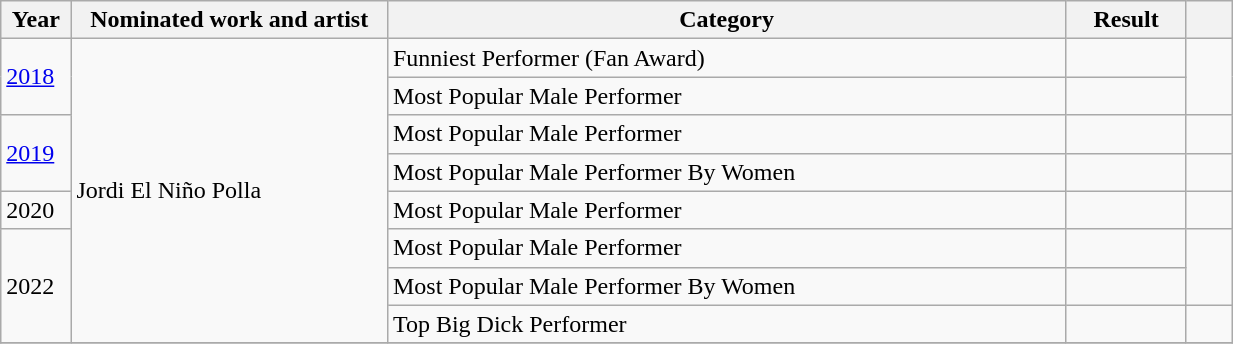<table class="wikitable" style="width:65%;">
<tr>
<th width=4%>Year</th>
<th style="width:21%;">Nominated work and artist</th>
<th style="width:45%;">Category</th>
<th style="width:8%;">Result</th>
<th width=3%></th>
</tr>
<tr>
<td rowspan="2"><a href='#'>2018</a></td>
<td rowspan="8">Jordi El Niño Polla</td>
<td>Funniest Performer (Fan Award)</td>
<td></td>
<td rowspan="2" style="text-align:center;"></td>
</tr>
<tr>
<td>Most Popular Male Performer</td>
<td></td>
</tr>
<tr>
<td rowspan="2"><a href='#'>2019</a></td>
<td>Most Popular Male Performer</td>
<td></td>
<td style="text-align:center;"></td>
</tr>
<tr>
<td>Most Popular Male Performer By Women</td>
<td></td>
<td style="text-align:center;"></td>
</tr>
<tr>
<td>2020</td>
<td>Most Popular Male Performer</td>
<td></td>
<td style="text-align:center;"></td>
</tr>
<tr>
<td rowspan="3">2022</td>
<td>Most Popular Male Performer</td>
<td></td>
<td rowspan="2" style="text-align:center;"></td>
</tr>
<tr>
<td>Most Popular Male Performer By Women</td>
<td></td>
</tr>
<tr>
<td>Top Big Dick Performer</td>
<td></td>
<td style="text-align:center;"></td>
</tr>
<tr>
</tr>
</table>
